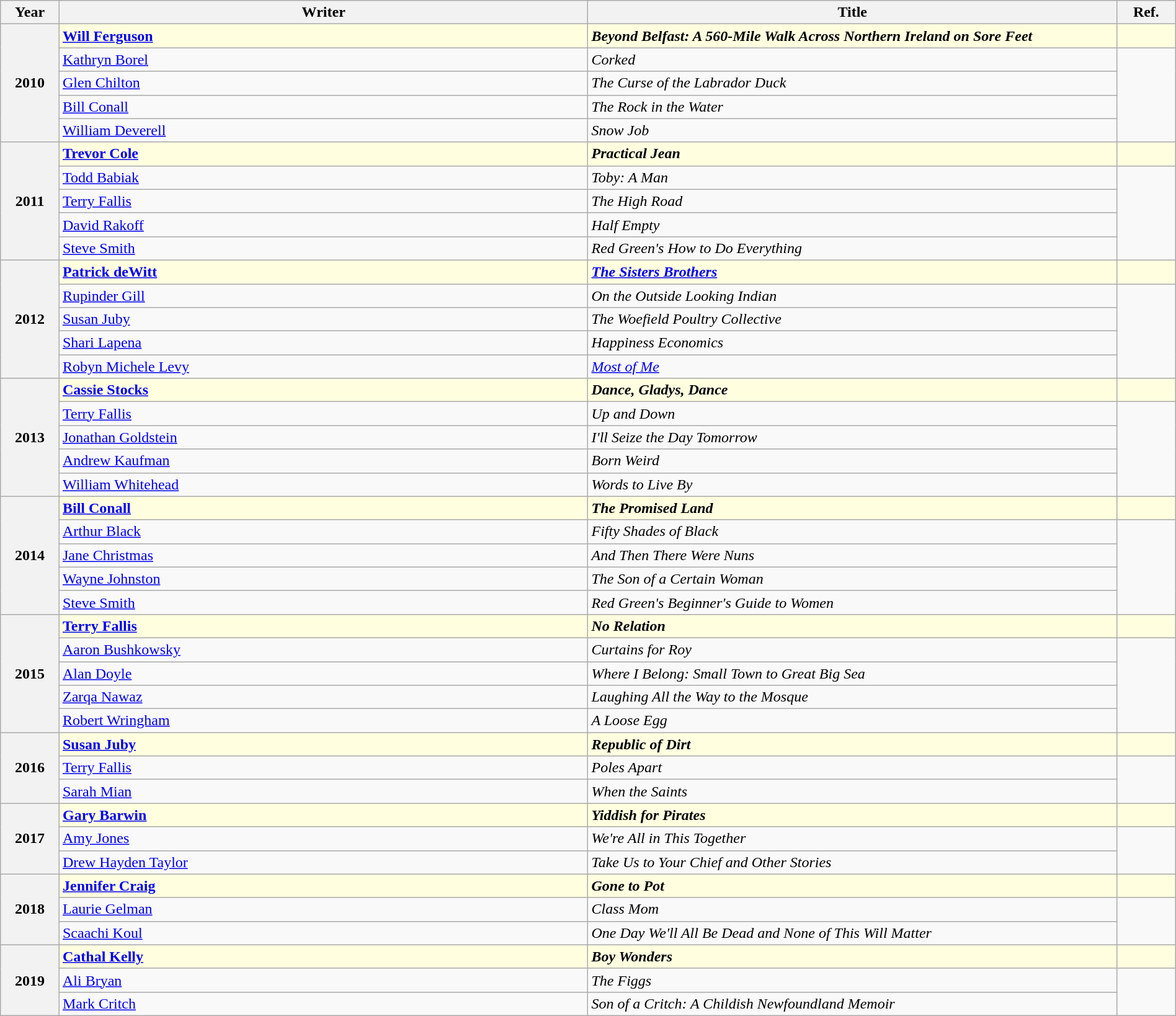<table class="wikitable" style="width:100%;">
<tr>
<th width=5%>Year</th>
<th width=45%>Writer</th>
<th width=45%>Title</th>
<th width=5%>Ref.</th>
</tr>
<tr>
<th rowspan="5">2010</th>
<td style="background:lightyellow;"><strong><a href='#'>Will Ferguson</a></strong></td>
<td style="background:lightyellow;"><strong><em>Beyond Belfast: A 560-Mile Walk Across Northern Ireland on Sore Feet</em></strong></td>
<td style="background:lightyellow;"></td>
</tr>
<tr>
<td><a href='#'>Kathryn Borel</a></td>
<td><em>Corked</em></td>
<td rowspan=4></td>
</tr>
<tr>
<td><a href='#'>Glen Chilton</a></td>
<td><em>The Curse of the Labrador Duck</em></td>
</tr>
<tr>
<td><a href='#'>Bill Conall</a></td>
<td><em>The Rock in the Water</em></td>
</tr>
<tr>
<td><a href='#'>William Deverell</a></td>
<td><em>Snow Job</em></td>
</tr>
<tr>
<th rowspan="5">2011</th>
<td style="background:lightyellow;"><strong><a href='#'>Trevor Cole</a></strong></td>
<td style="background:lightyellow;"><strong><em>Practical Jean</em></strong></td>
<td style="background:lightyellow;"></td>
</tr>
<tr>
<td><a href='#'>Todd Babiak</a></td>
<td><em>Toby: A Man</em></td>
<td rowspan=4></td>
</tr>
<tr>
<td><a href='#'>Terry Fallis</a></td>
<td><em>The High Road</em></td>
</tr>
<tr>
<td><a href='#'>David Rakoff</a></td>
<td><em>Half Empty</em></td>
</tr>
<tr>
<td><a href='#'>Steve Smith</a></td>
<td><em>Red Green's How to Do Everything</em></td>
</tr>
<tr>
<th rowspan="5">2012</th>
<td style="background:lightyellow;"><strong><a href='#'>Patrick deWitt</a></strong></td>
<td style="background:lightyellow;"><strong><em><a href='#'>The Sisters Brothers</a></em></strong></td>
<td style="background:lightyellow;"></td>
</tr>
<tr>
<td><a href='#'>Rupinder Gill</a></td>
<td><em>On the Outside Looking Indian</em></td>
<td rowspan=4></td>
</tr>
<tr>
<td><a href='#'>Susan Juby</a></td>
<td><em>The Woefield Poultry Collective</em></td>
</tr>
<tr>
<td><a href='#'>Shari Lapena</a></td>
<td><em>Happiness Economics</em></td>
</tr>
<tr>
<td><a href='#'>Robyn Michele Levy</a></td>
<td><em><a href='#'>Most of Me</a></em></td>
</tr>
<tr>
<th rowspan="5">2013</th>
<td style="background:lightyellow;"><strong><a href='#'>Cassie Stocks</a></strong></td>
<td style="background:lightyellow;"><strong><em>Dance, Gladys, Dance</em></strong></td>
<td style="background:lightyellow;"></td>
</tr>
<tr>
<td><a href='#'>Terry Fallis</a></td>
<td><em>Up and Down</em></td>
<td rowspan=4></td>
</tr>
<tr>
<td><a href='#'>Jonathan Goldstein</a></td>
<td><em>I'll Seize the Day Tomorrow</em></td>
</tr>
<tr>
<td><a href='#'>Andrew Kaufman</a></td>
<td><em>Born Weird</em></td>
</tr>
<tr>
<td><a href='#'>William Whitehead</a></td>
<td><em>Words to Live By</em></td>
</tr>
<tr>
<th rowspan="5">2014</th>
<td style="background:lightyellow;"><strong><a href='#'>Bill Conall</a></strong></td>
<td style="background:lightyellow;"><strong><em>The Promised Land</em></strong></td>
<td style="background:lightyellow;"></td>
</tr>
<tr>
<td><a href='#'>Arthur Black</a></td>
<td><em>Fifty Shades of Black</em></td>
<td rowspan=4></td>
</tr>
<tr>
<td><a href='#'>Jane Christmas</a></td>
<td><em>And Then There Were Nuns</em></td>
</tr>
<tr>
<td><a href='#'>Wayne Johnston</a></td>
<td><em>The Son of a Certain Woman</em></td>
</tr>
<tr>
<td><a href='#'>Steve Smith</a></td>
<td><em>Red Green's Beginner's Guide to Women</em></td>
</tr>
<tr>
<th rowspan="5">2015</th>
<td style="background:lightyellow;"><strong><a href='#'>Terry Fallis</a></strong></td>
<td style="background:lightyellow;"><strong><em>No Relation</em></strong></td>
<td style="background:lightyellow;"></td>
</tr>
<tr>
<td><a href='#'>Aaron Bushkowsky</a></td>
<td><em>Curtains for Roy</em></td>
<td rowspan=4></td>
</tr>
<tr>
<td><a href='#'>Alan Doyle</a></td>
<td><em>Where I Belong: Small Town to Great Big Sea</em></td>
</tr>
<tr>
<td><a href='#'>Zarqa Nawaz</a></td>
<td><em>Laughing All the Way to the Mosque</em></td>
</tr>
<tr>
<td><a href='#'>Robert Wringham</a></td>
<td><em>A Loose Egg</em></td>
</tr>
<tr>
<th rowspan="3">2016</th>
<td style="background:lightyellow;"><strong><a href='#'>Susan Juby</a></strong></td>
<td style="background:lightyellow;"><strong><em>Republic of Dirt</em></strong></td>
<td style="background:lightyellow;"></td>
</tr>
<tr>
<td><a href='#'>Terry Fallis</a></td>
<td><em>Poles Apart</em></td>
<td rowspan=2></td>
</tr>
<tr>
<td><a href='#'>Sarah Mian</a></td>
<td><em>When the Saints</em></td>
</tr>
<tr>
<th rowspan="3">2017</th>
<td style="background:lightyellow;"><strong><a href='#'>Gary Barwin</a></strong></td>
<td style="background:lightyellow;"><strong><em>Yiddish for Pirates</em></strong></td>
<td style="background:lightyellow;"></td>
</tr>
<tr>
<td><a href='#'>Amy Jones</a></td>
<td><em>We're All in This Together</em></td>
<td rowspan=2></td>
</tr>
<tr>
<td><a href='#'>Drew Hayden Taylor</a></td>
<td><em>Take Us to Your Chief and Other Stories</em></td>
</tr>
<tr>
<th rowspan="3">2018</th>
<td style="background:lightyellow;"><strong><a href='#'>Jennifer Craig</a></strong></td>
<td style="background:lightyellow;"><strong><em>Gone to Pot</em></strong></td>
<td style="background:lightyellow;"></td>
</tr>
<tr>
<td><a href='#'>Laurie Gelman</a></td>
<td><em>Class Mom</em></td>
<td rowspan=2></td>
</tr>
<tr>
<td><a href='#'>Scaachi Koul</a></td>
<td><em>One Day We'll All Be Dead and None of This Will Matter</em></td>
</tr>
<tr>
<th rowspan="3">2019</th>
<td style="background:lightyellow;"><strong><a href='#'>Cathal Kelly</a></strong></td>
<td style="background:lightyellow;"><strong><em>Boy Wonders</em></strong></td>
<td style="background:lightyellow;"></td>
</tr>
<tr>
<td><a href='#'>Ali Bryan</a></td>
<td><em>The Figgs</em></td>
<td rowspan=2></td>
</tr>
<tr>
<td><a href='#'>Mark Critch</a></td>
<td><em>Son of a Critch: A Childish Newfoundland Memoir</em></td>
</tr>
</table>
